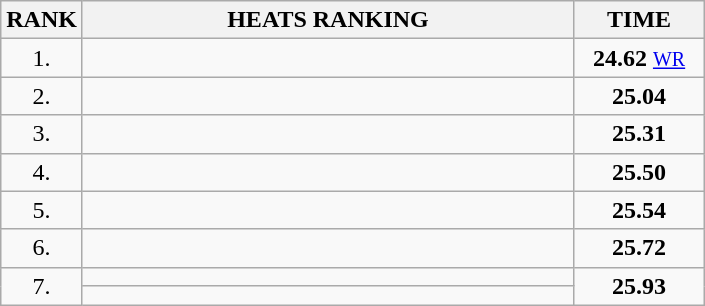<table class="wikitable">
<tr>
<th>RANK</th>
<th style="width: 20em">HEATS RANKING</th>
<th style="width: 5em">TIME</th>
</tr>
<tr>
<td align="center">1.</td>
<td></td>
<td align="center"><strong>24.62</strong> <small><a href='#'>WR</a></small></td>
</tr>
<tr>
<td align="center">2.</td>
<td></td>
<td align="center"><strong>25.04</strong></td>
</tr>
<tr>
<td align="center">3.</td>
<td></td>
<td align="center"><strong>25.31</strong></td>
</tr>
<tr>
<td align="center">4.</td>
<td></td>
<td align="center"><strong>25.50</strong></td>
</tr>
<tr>
<td align="center">5.</td>
<td></td>
<td align="center"><strong>25.54</strong></td>
</tr>
<tr>
<td align="center">6.</td>
<td></td>
<td align="center"><strong>25.72</strong></td>
</tr>
<tr>
<td rowspan=2 align="center">7.</td>
<td></td>
<td rowspan=2 align="center"><strong>25.93</strong></td>
</tr>
<tr>
<td></td>
</tr>
</table>
